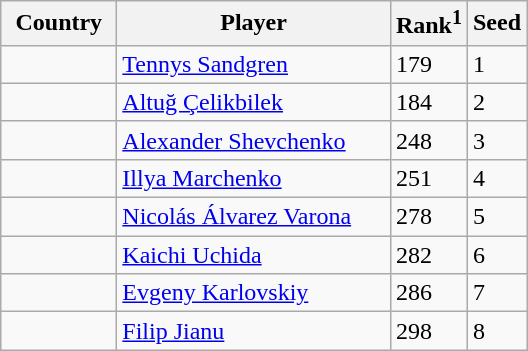<table class="sortable wikitable">
<tr>
<th width="70">Country</th>
<th width="175">Player</th>
<th>Rank<sup>1</sup></th>
<th>Seed</th>
</tr>
<tr>
<td></td>
<td><a href='#'>Tennys Sandgren</a></td>
<td>179</td>
<td>1</td>
</tr>
<tr>
<td></td>
<td><a href='#'>Altuğ Çelikbilek</a></td>
<td>184</td>
<td>2</td>
</tr>
<tr>
<td></td>
<td><a href='#'>Alexander Shevchenko</a></td>
<td>248</td>
<td>3</td>
</tr>
<tr>
<td></td>
<td><a href='#'>Illya Marchenko</a></td>
<td>251</td>
<td>4</td>
</tr>
<tr>
<td></td>
<td><a href='#'>Nicolás Álvarez Varona</a></td>
<td>278</td>
<td>5</td>
</tr>
<tr>
<td></td>
<td><a href='#'>Kaichi Uchida</a></td>
<td>282</td>
<td>6</td>
</tr>
<tr>
<td></td>
<td><a href='#'>Evgeny Karlovskiy</a></td>
<td>286</td>
<td>7</td>
</tr>
<tr>
<td></td>
<td><a href='#'>Filip Jianu</a></td>
<td>298</td>
<td>8</td>
</tr>
</table>
